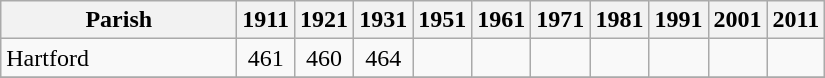<table class="wikitable" style="text-align:center;">
<tr>
<th width="150">Parish<br></th>
<th width="30">1911<br></th>
<th width="30">1921<br></th>
<th width="30">1931<br></th>
<th width="30">1951<br></th>
<th width="30">1961<br></th>
<th width="30">1971<br></th>
<th width="30">1981<br></th>
<th width="30">1991<br></th>
<th width="30">2001<br></th>
<th width="30">2011 <br></th>
</tr>
<tr>
<td align=left>Hartford</td>
<td align="center">461</td>
<td align="center">460</td>
<td align="center">464</td>
<td align="center"></td>
<td align="center"></td>
<td align="center"></td>
<td align="center"></td>
<td align="center"></td>
<td align="center"></td>
<td align="center"></td>
</tr>
<tr>
</tr>
</table>
